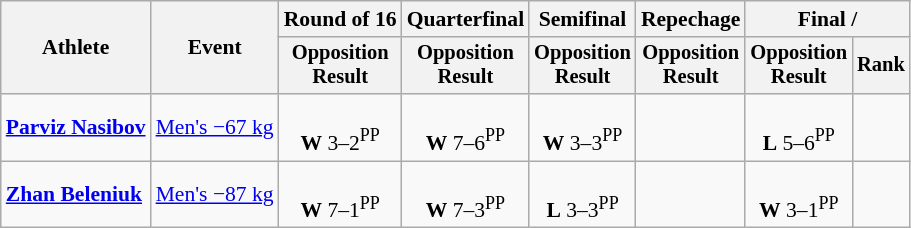<table class="wikitable" style="font-size:90%">
<tr>
<th rowspan=2>Athlete</th>
<th rowspan=2>Event</th>
<th>Round of 16</th>
<th>Quarterfinal</th>
<th>Semifinal</th>
<th>Repechage</th>
<th colspan=2>Final / </th>
</tr>
<tr style="font-size: 95%">
<th>Opposition<br>Result</th>
<th>Opposition<br>Result</th>
<th>Opposition<br>Result</th>
<th>Opposition<br>Result</th>
<th>Opposition<br>Result</th>
<th>Rank</th>
</tr>
<tr align=center>
<td align=left><strong><a href='#'>Parviz Nasibov</a></strong></td>
<td align=left><a href='#'>Men's −67 kg</a></td>
<td><br><strong>W</strong> 3–2<sup>PP</sup></td>
<td><br><strong>W</strong> 7–6<sup>PP</sup></td>
<td><br><strong>W</strong> 3–3<sup>PP</sup></td>
<td></td>
<td><br> <strong>L</strong> 5–6<sup>PP</sup></td>
<td></td>
</tr>
<tr align=center>
<td align=left><strong><a href='#'>Zhan Beleniuk</a></strong></td>
<td align=left><a href='#'>Men's −87 kg</a></td>
<td><br><strong>W</strong> 7–1<sup>PP</sup></td>
<td><br><strong>W</strong> 7–3<sup>PP</sup></td>
<td><br><strong>L</strong> 3–3<sup>PP</sup></td>
<td></td>
<td><br> <strong>W</strong> 3–1<sup>PP</sup></td>
<td></td>
</tr>
</table>
